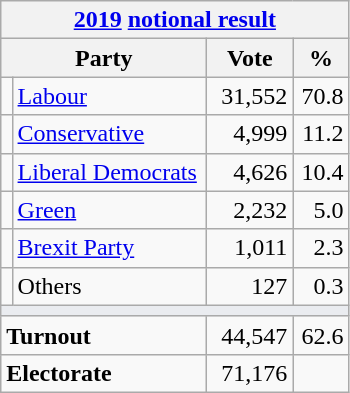<table class="wikitable">
<tr>
<th colspan="4"><a href='#'>2019</a> <a href='#'>notional result</a></th>
</tr>
<tr>
<th bgcolor="#DDDDFF" width="130px" colspan="2">Party</th>
<th bgcolor="#DDDDFF" width="50px">Vote</th>
<th bgcolor="#DDDDFF" width="30px">%</th>
</tr>
<tr>
<td></td>
<td><a href='#'>Labour</a></td>
<td align=right>31,552</td>
<td align=right>70.8</td>
</tr>
<tr>
<td></td>
<td><a href='#'>Conservative</a></td>
<td align=right>4,999</td>
<td align=right>11.2</td>
</tr>
<tr>
<td></td>
<td><a href='#'>Liberal Democrats</a></td>
<td align=right>4,626</td>
<td align=right>10.4</td>
</tr>
<tr>
<td></td>
<td><a href='#'>Green</a></td>
<td align=right>2,232</td>
<td align=right>5.0</td>
</tr>
<tr>
<td></td>
<td><a href='#'>Brexit Party</a></td>
<td align=right>1,011</td>
<td align=right>2.3</td>
</tr>
<tr>
<td></td>
<td>Others</td>
<td align=right>127</td>
<td align=right>0.3</td>
</tr>
<tr>
<td colspan="4" bgcolor="#EAECF0"></td>
</tr>
<tr>
<td colspan="2"><strong>Turnout</strong></td>
<td align=right>44,547</td>
<td align=right>62.6</td>
</tr>
<tr>
<td colspan="2"><strong>Electorate</strong></td>
<td align=right>71,176</td>
</tr>
</table>
